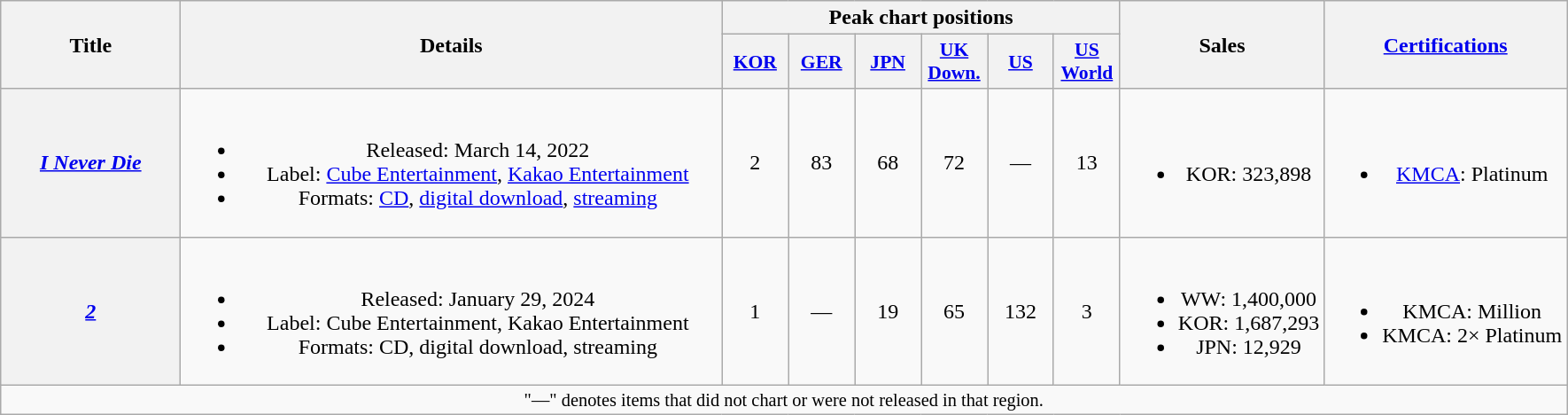<table class="wikitable plainrowheaders" style="text-align:center">
<tr>
<th scope="col" rowspan="2" style="width:8em">Title</th>
<th scope="col" rowspan="2" style="width:25em">Details</th>
<th scope="col" colspan="6">Peak chart positions</th>
<th scope="col" rowspan="2">Sales</th>
<th scope="col" rowspan="2"><a href='#'>Certifications</a><br></th>
</tr>
<tr>
<th scope="col" style="width:3em;font-size:90%"><a href='#'>KOR</a><br></th>
<th scope="col" style="width:3em;font-size:90%"><a href='#'>GER</a><br></th>
<th scope="col" style="width:3em;font-size:90%"><a href='#'>JPN</a><br></th>
<th scope="col" style="width:3em;font-size:90%"><a href='#'>UK Down.</a><br></th>
<th scope="col" style="width:3em;font-size:90%"><a href='#'>US</a><br></th>
<th scope="col" style="width:3em;font-size:90%"><a href='#'>US World</a><br></th>
</tr>
<tr>
<th scope="row"><em><a href='#'>I Never Die</a></em></th>
<td><br><ul><li>Released: March 14, 2022</li><li>Label: <a href='#'>Cube Entertainment</a>, <a href='#'>Kakao Entertainment</a></li><li>Formats: <a href='#'>CD</a>, <a href='#'>digital download</a>, <a href='#'>streaming</a></li></ul></td>
<td>2</td>
<td>83</td>
<td>68</td>
<td>72</td>
<td>—</td>
<td>13</td>
<td><br><ul><li>KOR: 323,898</li></ul></td>
<td><br><ul><li><a href='#'>KMCA</a>: Platinum</li></ul></td>
</tr>
<tr>
<th scope="row"><em><a href='#'>2</a></em></th>
<td><br><ul><li>Released: January 29, 2024</li><li>Label: Cube Entertainment, Kakao Entertainment</li><li>Formats: CD, digital download, streaming</li></ul></td>
<td>1</td>
<td>—</td>
<td>19</td>
<td>65</td>
<td>132</td>
<td>3</td>
<td><br><ul><li>WW: 1,400,000</li><li>KOR: 1,687,293</li><li>JPN: 12,929</li></ul></td>
<td><br><ul><li>KMCA: Million</li><li>KMCA: 2× Platinum </li></ul></td>
</tr>
<tr>
<td colspan="11" style="font-size:85%">"—" denotes items that did not chart or were not released in that region.</td>
</tr>
</table>
